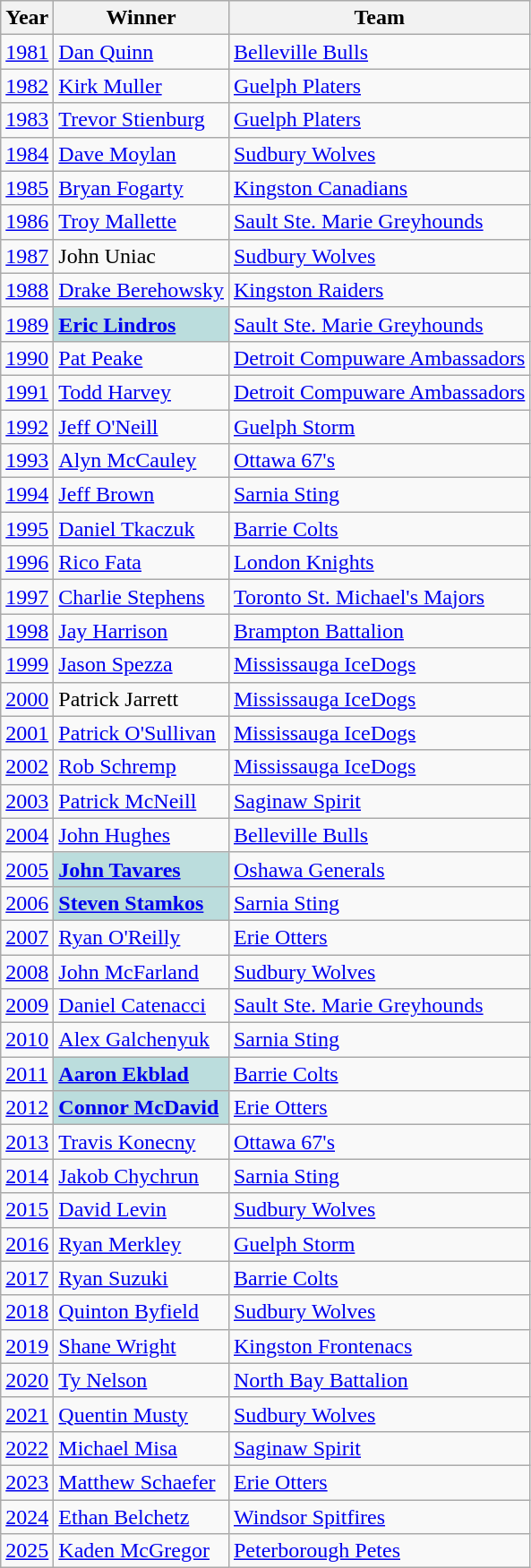<table class="wikitable sortable">
<tr>
<th>Year</th>
<th>Winner</th>
<th>Team</th>
</tr>
<tr>
<td><a href='#'>1981</a></td>
<td><a href='#'>Dan Quinn</a></td>
<td><a href='#'>Belleville Bulls</a></td>
</tr>
<tr>
<td><a href='#'>1982</a></td>
<td><a href='#'>Kirk Muller</a></td>
<td><a href='#'>Guelph Platers</a></td>
</tr>
<tr>
<td><a href='#'>1983</a></td>
<td><a href='#'>Trevor Stienburg</a></td>
<td><a href='#'>Guelph Platers</a></td>
</tr>
<tr>
<td><a href='#'>1984</a></td>
<td><a href='#'>Dave Moylan</a></td>
<td><a href='#'>Sudbury Wolves</a></td>
</tr>
<tr>
<td><a href='#'>1985</a></td>
<td><a href='#'>Bryan Fogarty</a></td>
<td><a href='#'>Kingston Canadians</a></td>
</tr>
<tr>
<td><a href='#'>1986</a></td>
<td><a href='#'>Troy Mallette</a></td>
<td><a href='#'>Sault Ste. Marie Greyhounds</a></td>
</tr>
<tr>
<td><a href='#'>1987</a></td>
<td>John Uniac</td>
<td><a href='#'>Sudbury Wolves</a></td>
</tr>
<tr>
<td><a href='#'>1988</a></td>
<td><a href='#'>Drake Berehowsky</a></td>
<td><a href='#'>Kingston Raiders</a></td>
</tr>
<tr>
<td><a href='#'>1989</a></td>
<td style="background: #bbdddd; font-weight: bold"><a href='#'>Eric Lindros</a></td>
<td><a href='#'>Sault Ste. Marie Greyhounds</a></td>
</tr>
<tr>
<td><a href='#'>1990</a></td>
<td><a href='#'>Pat Peake</a></td>
<td><a href='#'>Detroit Compuware Ambassadors</a></td>
</tr>
<tr>
<td><a href='#'>1991</a></td>
<td><a href='#'>Todd Harvey</a></td>
<td><a href='#'>Detroit Compuware Ambassadors</a></td>
</tr>
<tr>
<td><a href='#'>1992</a></td>
<td><a href='#'>Jeff O'Neill</a></td>
<td><a href='#'>Guelph Storm</a></td>
</tr>
<tr>
<td><a href='#'>1993</a></td>
<td><a href='#'>Alyn McCauley</a></td>
<td><a href='#'>Ottawa 67's</a></td>
</tr>
<tr>
<td><a href='#'>1994</a></td>
<td><a href='#'>Jeff Brown</a></td>
<td><a href='#'>Sarnia Sting</a></td>
</tr>
<tr>
<td><a href='#'>1995</a></td>
<td><a href='#'>Daniel Tkaczuk</a></td>
<td><a href='#'>Barrie Colts</a></td>
</tr>
<tr>
<td><a href='#'>1996</a></td>
<td><a href='#'>Rico Fata</a></td>
<td><a href='#'>London Knights</a></td>
</tr>
<tr>
<td><a href='#'>1997</a></td>
<td><a href='#'>Charlie Stephens</a></td>
<td><a href='#'>Toronto St. Michael's Majors</a></td>
</tr>
<tr>
<td><a href='#'>1998</a></td>
<td><a href='#'>Jay Harrison</a></td>
<td><a href='#'>Brampton Battalion</a></td>
</tr>
<tr>
<td><a href='#'>1999</a></td>
<td><a href='#'>Jason Spezza</a></td>
<td><a href='#'>Mississauga IceDogs</a></td>
</tr>
<tr>
<td><a href='#'>2000</a></td>
<td>Patrick Jarrett</td>
<td><a href='#'>Mississauga IceDogs</a></td>
</tr>
<tr>
<td><a href='#'>2001</a></td>
<td><a href='#'>Patrick O'Sullivan</a></td>
<td><a href='#'>Mississauga IceDogs</a></td>
</tr>
<tr>
<td><a href='#'>2002</a></td>
<td><a href='#'>Rob Schremp</a></td>
<td><a href='#'>Mississauga IceDogs</a></td>
</tr>
<tr>
<td><a href='#'>2003</a></td>
<td><a href='#'>Patrick McNeill</a></td>
<td><a href='#'>Saginaw Spirit</a></td>
</tr>
<tr>
<td><a href='#'>2004</a></td>
<td><a href='#'>John Hughes</a></td>
<td><a href='#'>Belleville Bulls</a></td>
</tr>
<tr>
<td><a href='#'>2005</a></td>
<td style="background: #bbdddd; font-weight: bold"><a href='#'>John Tavares</a></td>
<td><a href='#'>Oshawa Generals</a></td>
</tr>
<tr>
<td><a href='#'>2006</a></td>
<td style="background: #bbdddd; font-weight: bold"><a href='#'>Steven Stamkos</a></td>
<td><a href='#'>Sarnia Sting</a></td>
</tr>
<tr>
<td><a href='#'>2007</a></td>
<td><a href='#'>Ryan O'Reilly</a></td>
<td><a href='#'>Erie Otters</a></td>
</tr>
<tr>
<td><a href='#'>2008</a></td>
<td><a href='#'>John McFarland</a></td>
<td><a href='#'>Sudbury Wolves</a></td>
</tr>
<tr>
<td><a href='#'>2009</a></td>
<td><a href='#'>Daniel Catenacci</a></td>
<td><a href='#'>Sault Ste. Marie Greyhounds</a></td>
</tr>
<tr>
<td><a href='#'>2010</a></td>
<td><a href='#'>Alex Galchenyuk</a></td>
<td><a href='#'>Sarnia Sting</a></td>
</tr>
<tr>
<td><a href='#'>2011</a></td>
<td style="background: #bbdddd; font-weight: bold"><a href='#'>Aaron Ekblad</a></td>
<td><a href='#'>Barrie Colts</a></td>
</tr>
<tr>
<td><a href='#'>2012</a></td>
<td style="background: #bbdddd; font-weight: bold"><a href='#'>Connor McDavid</a></td>
<td><a href='#'>Erie Otters</a></td>
</tr>
<tr>
<td><a href='#'>2013</a></td>
<td><a href='#'>Travis Konecny</a></td>
<td><a href='#'>Ottawa 67's</a></td>
</tr>
<tr>
<td><a href='#'>2014</a></td>
<td><a href='#'>Jakob Chychrun</a></td>
<td><a href='#'>Sarnia Sting</a></td>
</tr>
<tr>
<td><a href='#'>2015</a></td>
<td><a href='#'>David Levin</a></td>
<td><a href='#'>Sudbury Wolves</a></td>
</tr>
<tr>
<td><a href='#'>2016</a></td>
<td><a href='#'>Ryan Merkley</a></td>
<td><a href='#'>Guelph Storm</a></td>
</tr>
<tr>
<td><a href='#'>2017</a></td>
<td><a href='#'>Ryan Suzuki</a></td>
<td><a href='#'>Barrie Colts</a></td>
</tr>
<tr>
<td><a href='#'>2018</a></td>
<td><a href='#'>Quinton Byfield</a></td>
<td><a href='#'>Sudbury Wolves</a></td>
</tr>
<tr>
<td><a href='#'>2019</a></td>
<td><a href='#'>Shane Wright</a></td>
<td><a href='#'>Kingston Frontenacs</a></td>
</tr>
<tr>
<td><a href='#'>2020</a></td>
<td><a href='#'>Ty Nelson</a></td>
<td><a href='#'>North Bay Battalion</a></td>
</tr>
<tr>
<td><a href='#'>2021</a></td>
<td><a href='#'>Quentin Musty</a></td>
<td><a href='#'>Sudbury Wolves</a></td>
</tr>
<tr>
<td><a href='#'>2022</a></td>
<td><a href='#'>Michael Misa</a></td>
<td><a href='#'>Saginaw Spirit</a></td>
</tr>
<tr>
<td><a href='#'>2023</a></td>
<td><a href='#'>Matthew Schaefer</a></td>
<td><a href='#'>Erie Otters</a></td>
</tr>
<tr>
<td><a href='#'>2024</a></td>
<td><a href='#'>Ethan Belchetz</a></td>
<td><a href='#'>Windsor Spitfires</a></td>
</tr>
<tr>
<td><a href='#'>2025</a></td>
<td><a href='#'>Kaden McGregor</a></td>
<td><a href='#'>Peterborough Petes</a></td>
</tr>
</table>
